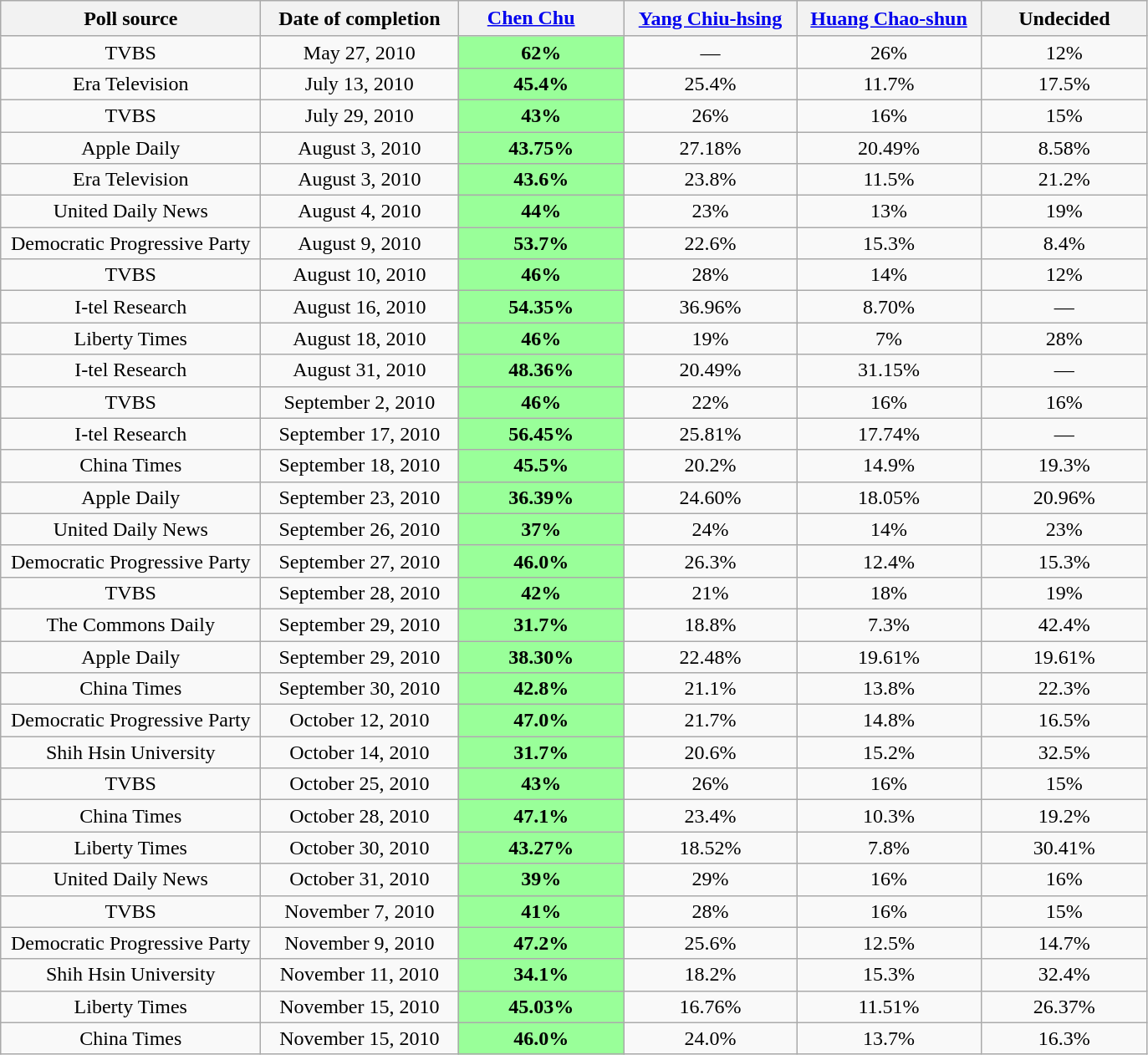<table class="wikitable collapsible" style="text-align:center">
<tr style="background-color:# E9E9E9">
<th style="width:200px;">Poll source</th>
<th style="width:150px;">Date of completion</th>
<th style="width:125px;"><a href='#'>Chen Chu</a>　</th>
<th style="width:130px;"><a href='#'>Yang Chiu-hsing</a></th>
<th style="width:140px;"><a href='#'>Huang Chao-shun</a></th>
<th style="width:125px;">Undecided</th>
</tr>
<tr>
<td>TVBS</td>
<td>May 27, 2010</td>
<td style="background-color:#99FF99"><strong>62%</strong></td>
<td>—</td>
<td>26%</td>
<td>12%</td>
</tr>
<tr>
<td>Era Television</td>
<td>July 13, 2010</td>
<td style="background-color:#99FF99"><strong>45.4%</strong></td>
<td>25.4%</td>
<td>11.7%</td>
<td>17.5%</td>
</tr>
<tr>
<td>TVBS</td>
<td>July 29, 2010</td>
<td style="background-color:#99FF99"><strong>43%</strong></td>
<td>26%</td>
<td>16%</td>
<td>15%</td>
</tr>
<tr>
<td>Apple Daily</td>
<td>August 3, 2010</td>
<td style="background-color:#99FF99"><strong>43.75%</strong></td>
<td>27.18%</td>
<td>20.49%</td>
<td>8.58%</td>
</tr>
<tr>
<td>Era Television</td>
<td>August 3, 2010</td>
<td style="background-color:#99FF99"><strong>43.6%</strong></td>
<td>23.8%</td>
<td>11.5%</td>
<td>21.2%</td>
</tr>
<tr>
<td>United Daily News</td>
<td>August 4, 2010</td>
<td style="background-color:#99FF99"><strong>44%</strong></td>
<td>23%</td>
<td>13%</td>
<td>19%</td>
</tr>
<tr>
<td>Democratic Progressive Party</td>
<td>August 9, 2010</td>
<td style="background-color:#99FF99"><strong>53.7%</strong></td>
<td>22.6%</td>
<td>15.3%</td>
<td>8.4%</td>
</tr>
<tr>
<td>TVBS</td>
<td>August 10, 2010</td>
<td style="background-color:#99FF99"><strong>46%</strong></td>
<td>28%</td>
<td>14%</td>
<td>12%</td>
</tr>
<tr>
<td>I-tel Research</td>
<td>August 16, 2010</td>
<td style="background-color:#99FF99"><strong>54.35%</strong></td>
<td>36.96%</td>
<td>8.70%</td>
<td>—</td>
</tr>
<tr>
<td>Liberty Times</td>
<td>August 18, 2010</td>
<td style="background-color:#99FF99"><strong>46%</strong></td>
<td>19%</td>
<td>7%</td>
<td>28%</td>
</tr>
<tr>
<td>I-tel Research</td>
<td>August 31, 2010</td>
<td style="background-color:#99FF99"><strong>48.36%</strong></td>
<td>20.49%</td>
<td>31.15%</td>
<td>—</td>
</tr>
<tr>
<td>TVBS</td>
<td>September 2, 2010</td>
<td style="background-color:#99FF99"><strong>46%</strong></td>
<td>22%</td>
<td>16%</td>
<td>16%</td>
</tr>
<tr>
<td>I-tel Research</td>
<td>September 17, 2010</td>
<td style="background-color:#99FF99"><strong>56.45%</strong></td>
<td>25.81%</td>
<td>17.74%</td>
<td>—</td>
</tr>
<tr>
<td>China Times</td>
<td>September 18, 2010</td>
<td style="background-color:#99FF99"><strong>45.5%</strong></td>
<td>20.2%</td>
<td>14.9%</td>
<td>19.3%</td>
</tr>
<tr>
<td>Apple Daily</td>
<td>September 23, 2010</td>
<td style="background-color:#99FF99"><strong>36.39%</strong></td>
<td>24.60%</td>
<td>18.05%</td>
<td>20.96%</td>
</tr>
<tr>
<td>United Daily News</td>
<td>September 26, 2010</td>
<td style="background-color:#99FF99"><strong>37%</strong></td>
<td>24%</td>
<td>14%</td>
<td>23%</td>
</tr>
<tr>
<td>Democratic Progressive Party</td>
<td>September 27, 2010</td>
<td style="background-color:#99FF99"><strong>46.0%</strong></td>
<td>26.3%</td>
<td>12.4%</td>
<td>15.3%</td>
</tr>
<tr>
<td>TVBS</td>
<td>September 28, 2010</td>
<td style="background-color:#99FF99"><strong>42%</strong></td>
<td>21%</td>
<td>18%</td>
<td>19%</td>
</tr>
<tr>
<td>The Commons Daily</td>
<td>September 29, 2010</td>
<td style="background-color:#99FF99"><strong>31.7%</strong></td>
<td>18.8%</td>
<td>7.3%</td>
<td>42.4%</td>
</tr>
<tr>
<td>Apple Daily</td>
<td>September 29, 2010</td>
<td style="background-color:#99FF99"><strong>38.30%</strong></td>
<td>22.48%</td>
<td>19.61%</td>
<td>19.61%</td>
</tr>
<tr>
<td>China Times</td>
<td>September 30, 2010</td>
<td style="background-color:#99FF99"><strong>42.8%</strong></td>
<td>21.1%</td>
<td>13.8%</td>
<td>22.3%</td>
</tr>
<tr>
<td>Democratic Progressive Party</td>
<td>October 12, 2010</td>
<td style="background-color:#99FF99"><strong>47.0%</strong></td>
<td>21.7%</td>
<td>14.8%</td>
<td>16.5%</td>
</tr>
<tr>
<td>Shih Hsin University</td>
<td>October 14, 2010</td>
<td style="background-color:#99FF99"><strong>31.7%</strong></td>
<td>20.6%</td>
<td>15.2%</td>
<td>32.5%</td>
</tr>
<tr>
<td>TVBS</td>
<td>October 25, 2010</td>
<td style="background-color:#99FF99"><strong>43%</strong></td>
<td>26%</td>
<td>16%</td>
<td>15%</td>
</tr>
<tr>
<td>China Times</td>
<td>October 28, 2010</td>
<td style="background-color:#99FF99"><strong>47.1%</strong></td>
<td>23.4%</td>
<td>10.3%</td>
<td>19.2%</td>
</tr>
<tr>
<td>Liberty Times</td>
<td>October 30, 2010</td>
<td style="background-color:#99FF99"><strong>43.27%</strong></td>
<td>18.52%</td>
<td>7.8%</td>
<td>30.41%</td>
</tr>
<tr>
<td>United Daily News</td>
<td>October 31, 2010</td>
<td style="background-color:#99FF99"><strong>39%</strong></td>
<td>29%</td>
<td>16%</td>
<td>16%</td>
</tr>
<tr>
<td>TVBS</td>
<td>November 7, 2010</td>
<td style="background-color:#99FF99"><strong>41%</strong></td>
<td>28%</td>
<td>16%</td>
<td>15%</td>
</tr>
<tr>
<td>Democratic Progressive Party</td>
<td>November 9, 2010</td>
<td style="background-color:#99FF99"><strong>47.2%</strong></td>
<td>25.6%</td>
<td>12.5%</td>
<td>14.7%</td>
</tr>
<tr>
<td>Shih Hsin University</td>
<td>November 11, 2010</td>
<td style="background-color:#99FF99"><strong>34.1%</strong></td>
<td>18.2%</td>
<td>15.3%</td>
<td>32.4%</td>
</tr>
<tr>
<td>Liberty Times</td>
<td>November 15, 2010</td>
<td style="background-color:#99FF99"><strong>45.03%</strong></td>
<td>16.76%</td>
<td>11.51%</td>
<td>26.37%</td>
</tr>
<tr>
<td>China Times</td>
<td>November 15, 2010</td>
<td style="background-color:#99FF99"><strong>46.0%</strong></td>
<td>24.0%</td>
<td>13.7%</td>
<td>16.3%</td>
</tr>
</table>
